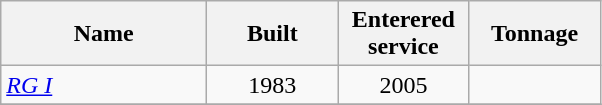<table class="wikitable sortable" border="1">
<tr>
<th scope="col" width="130pt">Name</th>
<th scope="col" width="80pt">Built</th>
<th scope="col" width="80pt">Enterered service</th>
<th scope="col" width="80pt">Tonnage</th>
</tr>
<tr>
<td><em><a href='#'>RG I</a></em></td>
<td align="Center">1983</td>
<td align="Center">2005</td>
<td align="Center"></td>
</tr>
<tr>
</tr>
</table>
